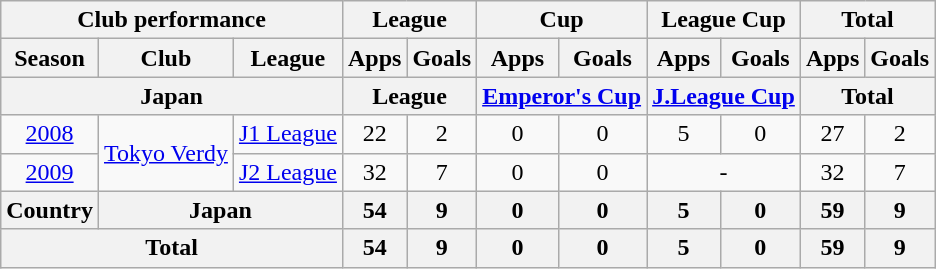<table class="wikitable" style="text-align:center;">
<tr>
<th colspan=3>Club performance</th>
<th colspan=2>League</th>
<th colspan=2>Cup</th>
<th colspan=2>League Cup</th>
<th colspan=2>Total</th>
</tr>
<tr>
<th>Season</th>
<th>Club</th>
<th>League</th>
<th>Apps</th>
<th>Goals</th>
<th>Apps</th>
<th>Goals</th>
<th>Apps</th>
<th>Goals</th>
<th>Apps</th>
<th>Goals</th>
</tr>
<tr>
<th colspan=3>Japan</th>
<th colspan=2>League</th>
<th colspan=2><a href='#'>Emperor's Cup</a></th>
<th colspan=2><a href='#'>J.League Cup</a></th>
<th colspan=2>Total</th>
</tr>
<tr>
<td><a href='#'>2008</a></td>
<td rowspan="2"><a href='#'>Tokyo Verdy</a></td>
<td><a href='#'>J1 League</a></td>
<td>22</td>
<td>2</td>
<td>0</td>
<td>0</td>
<td>5</td>
<td>0</td>
<td>27</td>
<td>2</td>
</tr>
<tr>
<td><a href='#'>2009</a></td>
<td><a href='#'>J2 League</a></td>
<td>32</td>
<td>7</td>
<td>0</td>
<td>0</td>
<td colspan="2">-</td>
<td>32</td>
<td>7</td>
</tr>
<tr>
<th rowspan=1>Country</th>
<th colspan=2>Japan</th>
<th>54</th>
<th>9</th>
<th>0</th>
<th>0</th>
<th>5</th>
<th>0</th>
<th>59</th>
<th>9</th>
</tr>
<tr>
<th colspan=3>Total</th>
<th>54</th>
<th>9</th>
<th>0</th>
<th>0</th>
<th>5</th>
<th>0</th>
<th>59</th>
<th>9</th>
</tr>
</table>
